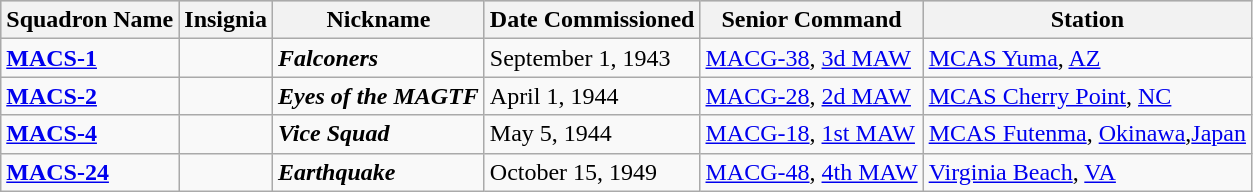<table class="wikitable sortable">
<tr bgcolor="#CCCCCC" style="text-align:center;">
<th>Squadron Name</th>
<th>Insignia</th>
<th>Nickname</th>
<th>Date Commissioned</th>
<th>Senior Command</th>
<th>Station</th>
</tr>
<tr>
<td><strong><a href='#'>MACS-1</a></strong></td>
<td></td>
<td><strong><em>Falconers</em></strong></td>
<td>September 1, 1943</td>
<td><a href='#'>MACG-38</a>, <a href='#'>3d MAW</a></td>
<td><a href='#'>MCAS Yuma</a>, <a href='#'>AZ</a></td>
</tr>
<tr>
<td><strong><a href='#'>MACS-2</a></strong></td>
<td></td>
<td><strong><em>Eyes of the MAGTF</em></strong></td>
<td>April 1, 1944 </td>
<td><a href='#'>MACG-28</a>, <a href='#'>2d MAW</a></td>
<td><a href='#'>MCAS Cherry Point</a>, <a href='#'>NC</a></td>
</tr>
<tr>
<td><strong><a href='#'>MACS-4</a></strong></td>
<td></td>
<td><strong><em>Vice Squad</em></strong></td>
<td>May 5, 1944</td>
<td><a href='#'>MACG-18</a>, <a href='#'>1st MAW</a></td>
<td><a href='#'>MCAS Futenma</a>, <a href='#'>Okinawa</a>,<a href='#'>Japan</a></td>
</tr>
<tr>
<td><strong><a href='#'>MACS-24</a></strong></td>
<td></td>
<td><strong><em>Earthquake</em></strong></td>
<td>October 15, 1949</td>
<td><a href='#'>MACG-48</a>, <a href='#'>4th MAW</a></td>
<td><a href='#'>Virginia Beach</a>, <a href='#'>VA</a></td>
</tr>
</table>
